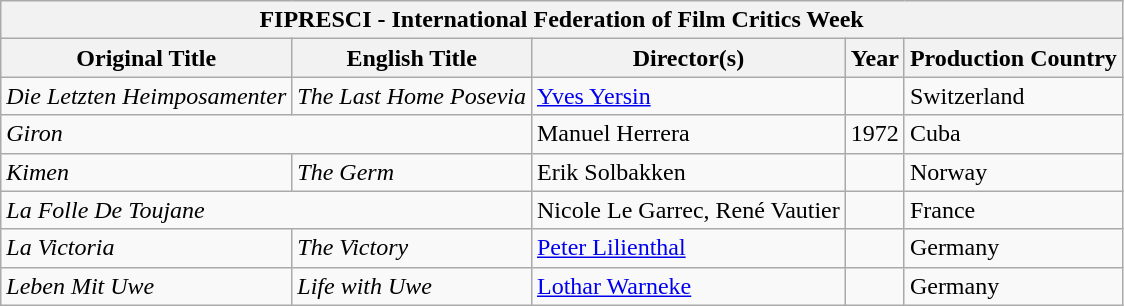<table class="wikitable">
<tr>
<th colspan="5">FIPRESCI - International Federation of Film Critics Week</th>
</tr>
<tr>
<th>Original Title</th>
<th>English Title</th>
<th>Director(s)</th>
<th>Year</th>
<th>Production Country</th>
</tr>
<tr>
<td><em>Die Letzten Heimposamenter</em></td>
<td><em>The Last Home Posevia</em></td>
<td><a href='#'>Yves Yersin</a></td>
<td></td>
<td>Switzerland</td>
</tr>
<tr>
<td colspan="2"><em>Giron</em></td>
<td>Manuel Herrera</td>
<td>1972</td>
<td>Cuba</td>
</tr>
<tr>
<td><em>Kimen</em></td>
<td><em>The Germ</em></td>
<td>Erik Solbakken</td>
<td></td>
<td>Norway</td>
</tr>
<tr>
<td colspan="2"><em>La Folle De Toujane</em></td>
<td>Nicole Le Garrec, René Vautier</td>
<td></td>
<td>France</td>
</tr>
<tr>
<td><em>La Victoria</em></td>
<td><em>The Victory</em></td>
<td><a href='#'>Peter Lilienthal</a></td>
<td></td>
<td>Germany</td>
</tr>
<tr>
<td><em>Leben Mit Uwe</em></td>
<td><em>Life with Uwe</em></td>
<td><a href='#'>Lothar Warneke</a></td>
<td></td>
<td>Germany</td>
</tr>
</table>
